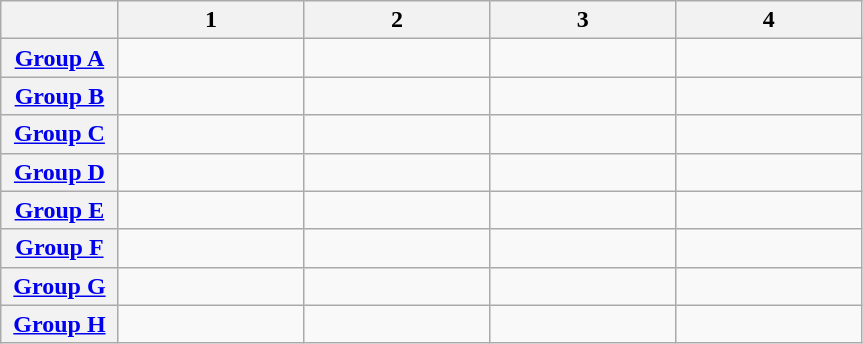<table class="wikitable sortable">
<tr>
<th width=12%></th>
<th width=19% class=unsortable>1</th>
<th width=19% class=unsortable>2</th>
<th width=19% class=unsortable>3</th>
<th width=19% class=unsortable>4</th>
</tr>
<tr>
<th><a href='#'>Group A</a></th>
<td></td>
<td></td>
<td></td>
<td></td>
</tr>
<tr>
<th><a href='#'>Group B</a></th>
<td></td>
<td></td>
<td></td>
<td></td>
</tr>
<tr>
<th><a href='#'>Group C</a></th>
<td></td>
<td></td>
<td></td>
<td></td>
</tr>
<tr>
<th><a href='#'>Group D</a></th>
<td></td>
<td></td>
<td></td>
<td></td>
</tr>
<tr>
<th><a href='#'>Group E</a></th>
<td></td>
<td></td>
<td></td>
<td></td>
</tr>
<tr>
<th><a href='#'>Group F</a></th>
<td></td>
<td></td>
<td></td>
<td></td>
</tr>
<tr>
<th><a href='#'>Group G</a></th>
<td></td>
<td></td>
<td></td>
<td></td>
</tr>
<tr>
<th><a href='#'>Group H</a></th>
<td></td>
<td></td>
<td></td>
<td></td>
</tr>
</table>
